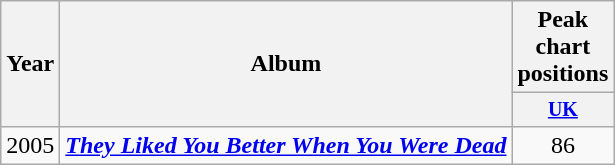<table class="wikitable">
<tr>
<th rowspan=2>Year</th>
<th rowspan=2>Album</th>
<th>Peak chart positions</th>
</tr>
<tr style=font-size:smaller;>
<th width="40"><a href='#'>UK</a><br></th>
</tr>
<tr>
<td>2005</td>
<td><strong><em><a href='#'>They Liked You Better When You Were Dead</a></em></strong></td>
<td style="text-align:center;">86</td>
</tr>
</table>
